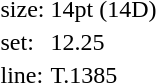<table style="margin-left:40px;">
<tr>
<td>size:</td>
<td>14pt (14D)</td>
</tr>
<tr>
<td>set:</td>
<td>12.25</td>
</tr>
<tr>
<td>line:</td>
<td>T.1385</td>
</tr>
</table>
